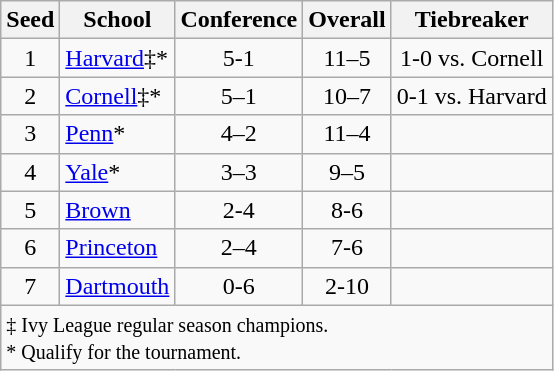<table class="wikitable" style="text-align:center">
<tr>
<th>Seed</th>
<th>School</th>
<th>Conference</th>
<th>Overall</th>
<th>Tiebreaker</th>
</tr>
<tr>
<td>1</td>
<td align=left><a href='#'>Harvard</a>‡*</td>
<td>5-1</td>
<td>11–5</td>
<td>1-0 vs. Cornell</td>
</tr>
<tr>
<td>2</td>
<td align=left><a href='#'>Cornell</a>‡*</td>
<td>5–1</td>
<td>10–7</td>
<td>0-1 vs. Harvard</td>
</tr>
<tr>
<td>3</td>
<td align=left><a href='#'>Penn</a>*</td>
<td>4–2</td>
<td>11–4</td>
<td></td>
</tr>
<tr>
<td>4</td>
<td align=left><a href='#'>Yale</a>*</td>
<td>3–3</td>
<td>9–5</td>
<td></td>
</tr>
<tr>
<td>5</td>
<td align=left><a href='#'>Brown</a></td>
<td>2-4</td>
<td>8-6</td>
<td></td>
</tr>
<tr>
<td>6</td>
<td align=left><a href='#'>Princeton</a></td>
<td>2–4</td>
<td>7-6</td>
<td></td>
</tr>
<tr>
<td>7</td>
<td align=left><a href='#'>Dartmouth</a></td>
<td>0-6</td>
<td>2-10</td>
<td></td>
</tr>
<tr>
<td colspan=8 align=left><small>‡ Ivy League regular season champions.<br>* Qualify for the tournament.<br></small></td>
</tr>
</table>
